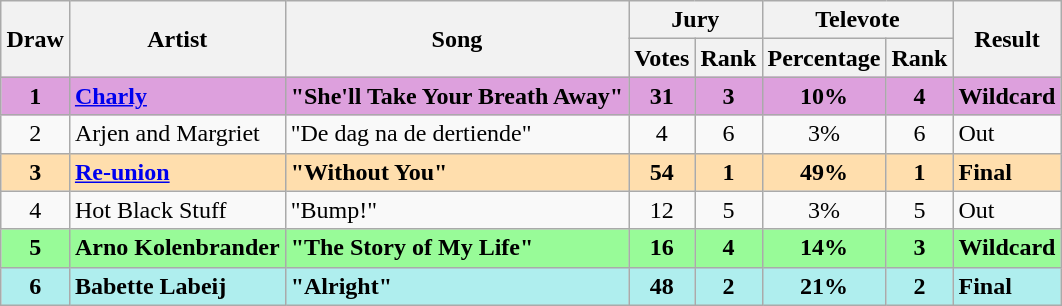<table class="sortable wikitable" style="margin: 1em auto 1em auto; text-align:center;">
<tr>
<th rowspan="2">Draw</th>
<th rowspan="2">Artist</th>
<th rowspan="2">Song</th>
<th colspan="2">Jury</th>
<th colspan="2">Televote</th>
<th rowspan="2">Result</th>
</tr>
<tr>
<th>Votes</th>
<th>Rank</th>
<th>Percentage</th>
<th>Rank</th>
</tr>
<tr style="font-weight:bold; background:#DDA0DD;">
<td>1</td>
<td align="left"><a href='#'>Charly</a></td>
<td align="left">"She'll Take Your Breath Away"</td>
<td>31</td>
<td>3</td>
<td>10%</td>
<td>4</td>
<td align="left">Wildcard</td>
</tr>
<tr>
<td>2</td>
<td align="left">Arjen and Margriet</td>
<td align="left">"De dag na de dertiende"</td>
<td>4</td>
<td>6</td>
<td>3%</td>
<td>6</td>
<td align="left">Out</td>
</tr>
<tr style="font-weight:bold; background:navajowhite;">
<td>3</td>
<td align="left"><a href='#'>Re-union</a></td>
<td align="left">"Without You"</td>
<td>54</td>
<td>1</td>
<td>49%</td>
<td>1</td>
<td align="left">Final</td>
</tr>
<tr>
<td>4</td>
<td align="left">Hot Black Stuff</td>
<td align="left">"Bump!"</td>
<td>12</td>
<td>5</td>
<td>3%</td>
<td>5</td>
<td align="left">Out</td>
</tr>
<tr style="font-weight:bold; background:palegreen;">
<td>5</td>
<td align="left">Arno Kolenbrander</td>
<td align="left">"The Story of My Life"</td>
<td>16</td>
<td>4</td>
<td>14%</td>
<td>3</td>
<td align="left">Wildcard</td>
</tr>
<tr style="font-weight:bold; background:paleturquoise;">
<td>6</td>
<td align="left">Babette Labeij</td>
<td align="left">"Alright"</td>
<td>48</td>
<td>2</td>
<td>21%</td>
<td>2</td>
<td align="left">Final</td>
</tr>
</table>
